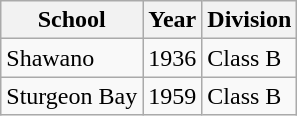<table class="wikitable">
<tr>
<th>School</th>
<th>Year</th>
<th>Division</th>
</tr>
<tr>
<td>Shawano</td>
<td>1936</td>
<td>Class B</td>
</tr>
<tr>
<td>Sturgeon Bay</td>
<td>1959</td>
<td>Class B</td>
</tr>
</table>
